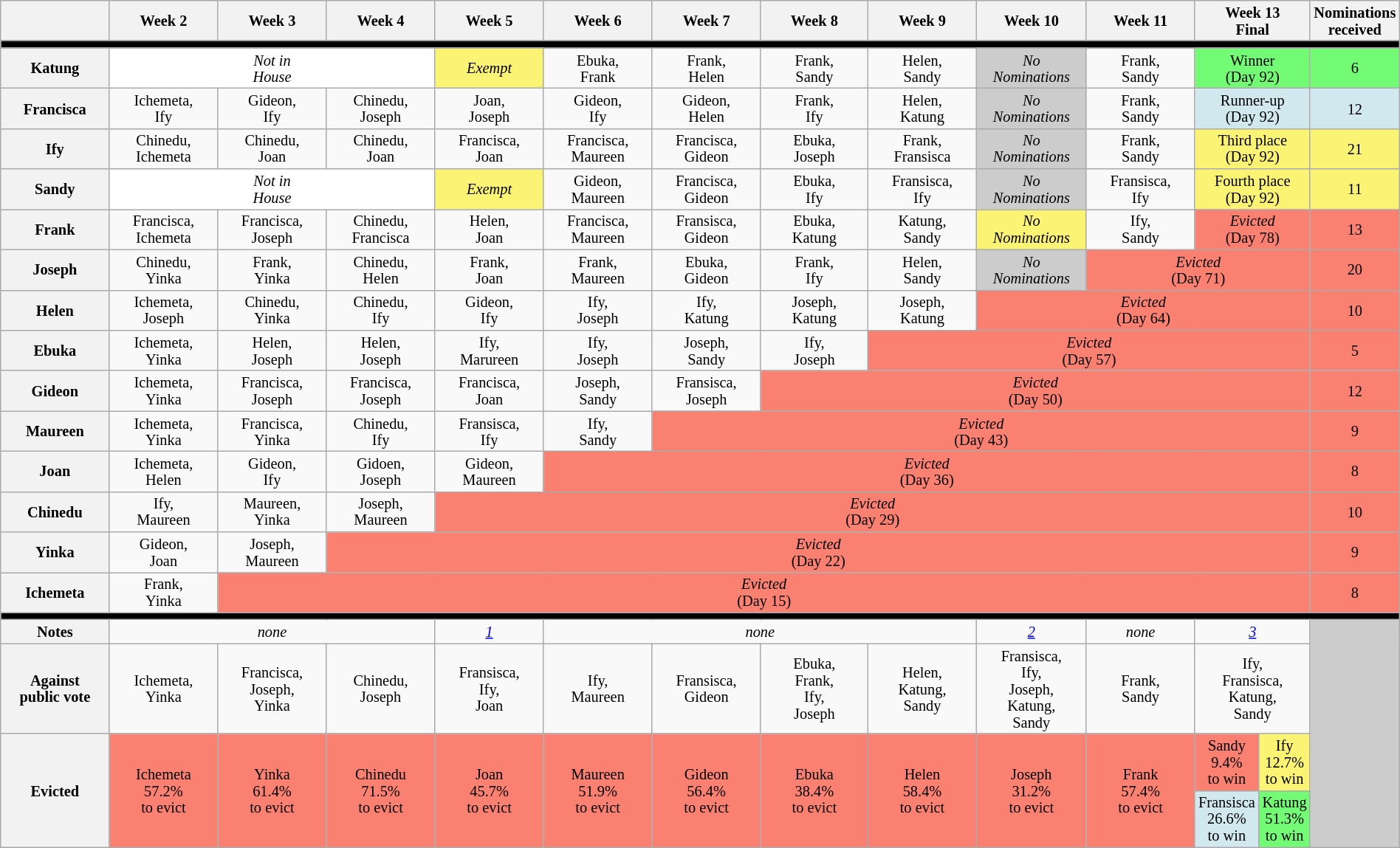<table class="wikitable" style="text-align:center; width:100%; font-size:85%; line-height:15px;">
<tr>
<th style="width:8%"></th>
<th style="width:8%">Week 2</th>
<th style="width:8%">Week 3</th>
<th style="width:8%">Week 4</th>
<th style="width:8%">Week 5</th>
<th style="width:8%">Week 6</th>
<th style="width:8%">Week 7</th>
<th style="width:8%">Week 8</th>
<th style="width:8%">Week 9</th>
<th style="width:8%">Week 10</th>
<th style="width:8%">Week 11</th>
<th style="width:8%" colspan="2">Week 13<br>Final</th>
<th style="width:1%">Nominations received</th>
</tr>
<tr>
<th style="background:#000" colspan="14"></th>
</tr>
<tr>
<th>Katung</th>
<td style="background:white" colspan="3"><em>Not in<br>House</em></td>
<td style="background:#FBF373"><em>Exempt</em></td>
<td>Ebuka,<br>Frank</td>
<td>Frank,<br>Helen</td>
<td>Frank,<br>Sandy</td>
<td>Helen,<br>Sandy</td>
<td style="background:#CCC"><em>No<br>Nominations</em></td>
<td>Frank,<br>Sandy</td>
<td style="background:#73FB76" colspan="2">Winner<br>(Day 92)</td>
<td style="background:#73FB76">6</td>
</tr>
<tr>
<th>Francisca</th>
<td>Ichemeta,<br>Ify</td>
<td>Gideon,<br>Ify</td>
<td>Chinedu,<br>Joseph</td>
<td>Joan,<br>Joseph</td>
<td>Gideon,<br>Ify</td>
<td>Gideon,<br>Helen</td>
<td>Frank,<br>Ify</td>
<td>Helen,<br>Katung</td>
<td style="background:#CCC"><em>No<br>Nominations</em></td>
<td>Frank,<br>Sandy</td>
<td style="background:#D1E8EF" colspan="2">Runner-up<br>(Day 92)</td>
<td style="background:#D1E8EF">12</td>
</tr>
<tr>
<th>Ify</th>
<td>Chinedu,<br>Ichemeta</td>
<td>Chinedu,<br>Joan</td>
<td>Chinedu,<br>Joan</td>
<td>Francisca,<br>Joan</td>
<td>Francisca,<br>Maureen</td>
<td>Francisca,<br>Gideon</td>
<td>Ebuka,<br>Joseph</td>
<td>Frank,<br>Fransisca</td>
<td style="background:#CCC"><em>No<br>Nominations</em></td>
<td>Frank,<br>Sandy</td>
<td style="background:#FBF373" colspan="2">Third place<br>(Day 92)</td>
<td style="background:#FBF373">21</td>
</tr>
<tr>
<th>Sandy</th>
<td style="background:white" colspan="3"><em>Not in<br>House</em></td>
<td style="background:#FBF373"><em>Exempt</em></td>
<td>Gideon,<br>Maureen</td>
<td>Francisca,<br>Gideon</td>
<td>Ebuka,<br>Ify</td>
<td>Fransisca,<br>Ify</td>
<td style="background:#CCC"><em>No<br>Nominations</em></td>
<td>Fransisca,<br>Ify</td>
<td style="background:#FBF373" colspan="2">Fourth place<br>(Day 92)</td>
<td style="background:#FBF373">11</td>
</tr>
<tr>
<th>Frank</th>
<td>Francisca,<br>Ichemeta</td>
<td>Francisca,<br>Joseph</td>
<td>Chinedu,<br>Francisca</td>
<td>Helen,<br>Joan</td>
<td>Francisca,<br>Maureen</td>
<td>Fransisca,<br>Gideon</td>
<td>Ebuka,<br>Katung</td>
<td>Katung,<br>Sandy</td>
<td style="background:#FBF373"><em>No<br>Nominations</em></td>
<td>Ify,<br>Sandy</td>
<td style="background:#FA8072" colspan="2"><em>Evicted</em><br>(Day 78)</td>
<td style="background:#FA8072">13</td>
</tr>
<tr>
<th>Joseph</th>
<td>Chinedu,<br>Yinka</td>
<td>Frank,<br>Yinka</td>
<td>Chinedu,<br>Helen</td>
<td>Frank,<br>Joan</td>
<td>Frank,<br>Maureen</td>
<td>Ebuka,<br>Gideon</td>
<td>Frank,<br>Ify</td>
<td>Helen,<br>Sandy</td>
<td style="background:#CCC"><em>No<br>Nominations</em></td>
<td style="background:#FA8072" colspan="3"><em>Evicted</em><br>(Day 71)</td>
<td style="background:#FA8072">20</td>
</tr>
<tr>
<th>Helen</th>
<td>Ichemeta,<br>Joseph</td>
<td>Chinedu,<br>Yinka</td>
<td>Chinedu,<br>Ify</td>
<td>Gideon,<br>Ify</td>
<td>Ify,<br>Joseph</td>
<td>Ify,<br>Katung</td>
<td>Joseph,<br>Katung</td>
<td>Joseph,<br>Katung</td>
<td style="background:#FA8072" colspan="4"><em>Evicted</em><br>(Day 64)</td>
<td style="background:#FA8072">10</td>
</tr>
<tr>
<th>Ebuka</th>
<td>Ichemeta,<br>Yinka</td>
<td>Helen,<br>Joseph</td>
<td>Helen,<br>Joseph</td>
<td>Ify,<br>Marureen</td>
<td>Ify,<br>Joseph</td>
<td>Joseph,<br>Sandy</td>
<td>Ify,<br>Joseph</td>
<td style="background:#FA8072" colspan="5"><em>Evicted</em><br>(Day 57)</td>
<td style="background:#FA8072">5</td>
</tr>
<tr>
<th>Gideon</th>
<td>Ichemeta,<br>Yinka</td>
<td>Francisca,<br>Joseph</td>
<td>Francisca,<br>Joseph</td>
<td>Francisca,<br>Joan</td>
<td>Joseph,<br>Sandy</td>
<td>Fransisca,<br>Joseph</td>
<td style="background:#FA8072" colspan="6"><em>Evicted</em><br>(Day 50)</td>
<td style="background:#FA8072">12</td>
</tr>
<tr>
<th>Maureen</th>
<td>Ichemeta,<br>Yinka</td>
<td>Francisca,<br>Yinka</td>
<td>Chinedu,<br>Ify</td>
<td>Fransisca,<br>Ify</td>
<td>Ify,<br>Sandy</td>
<td style="background:#FA8072" colspan="7"><em>Evicted</em><br>(Day 43)</td>
<td style="background:#FA8072">9</td>
</tr>
<tr>
<th>Joan</th>
<td>Ichemeta,<br>Helen</td>
<td>Gideon,<br>Ify</td>
<td>Gidoen,<br>Joseph</td>
<td>Gideon,<br>Maureen</td>
<td style="background:#FA8072" colspan="8"><em>Evicted</em><br>(Day 36)</td>
<td style="background:#FA8072">8</td>
</tr>
<tr>
<th>Chinedu</th>
<td>Ify,<br>Maureen</td>
<td>Maureen,<br>Yinka</td>
<td>Joseph,<br>Maureen</td>
<td style="background:#FA8072" colspan="9"><em>Evicted</em><br>(Day 29)</td>
<td style="background:#FA8072">10</td>
</tr>
<tr>
<th>Yinka</th>
<td>Gideon,<br>Joan</td>
<td>Joseph,<br>Maureen</td>
<td style="background:#FA8072" colspan="10"><em>Evicted</em><br>(Day 22)</td>
<td style="background:#FA8072">9</td>
</tr>
<tr>
<th>Ichemeta</th>
<td>Frank,<br>Yinka</td>
<td style="background:#FA8072" colspan="11"><em>Evicted</em><br>(Day 15)</td>
<td style="background:#FA8072">8</td>
</tr>
<tr>
<th style="background:#000" colspan="14"></th>
</tr>
<tr>
<th>Notes</th>
<td colspan="3"><em>none</em></td>
<td><em><a href='#'>1</a></em></td>
<td colspan="4"><em>none</em></td>
<td><em><a href='#'>2</a></em></td>
<td><em>none</em></td>
<td colspan="2"><em><a href='#'>3</a></em></td>
<td style="background:#ccc" rowspan="4"></td>
</tr>
<tr>
<th>Against<br>public vote</th>
<td>Ichemeta,<br>Yinka</td>
<td>Francisca,<br>Joseph,<br>Yinka</td>
<td>Chinedu,<br>Joseph</td>
<td>Fransisca,<br>Ify,<br>Joan</td>
<td>Ify,<br>Maureen</td>
<td>Fransisca,<br>Gideon</td>
<td>Ebuka,<br>Frank,<br>Ify,<br>Joseph</td>
<td>Helen,<br>Katung,<br>Sandy</td>
<td>Fransisca,<br>Ify,<br>Joseph,<br>Katung,<br>Sandy</td>
<td>Frank,<br>Sandy</td>
<td colspan=2>Ify,<br>Fransisca,<br>Katung,<br>Sandy</td>
</tr>
<tr>
<th rowspan="2">Evicted</th>
<td style="background:#FA8072" rowspan="2">Ichemeta<br>57.2%<br>to evict</td>
<td style="background:#FA8072" rowspan="2">Yinka<br>61.4%<br>to evict</td>
<td style="background:#FA8072" rowspan="2">Chinedu<br>71.5%<br>to evict</td>
<td style="background:#FA8072" rowspan="2">Joan<br>45.7%<br>to evict</td>
<td style="background:#FA8072" rowspan="2">Maureen<br>51.9%<br>to evict</td>
<td style="background:#FA8072" rowspan="2">Gideon<br>56.4%<br>to evict</td>
<td style="background:#FA8072" rowspan="2">Ebuka<br>38.4%<br>to evict</td>
<td style="background:#FA8072" rowspan="2">Helen<br>58.4%<br>to evict</td>
<td style="background:#FA8072" rowspan="2">Joseph<br>31.2%<br>to evict</td>
<td style="background:#FA8072" rowspan="2">Frank<br>57.4%<br>to evict</td>
<td style="background:#FA8072">Sandy<br>9.4%<br>to win</td>
<td style="background:#FBF373">Ify<br>12.7%<br>to win</td>
</tr>
<tr>
<td style="background:#D1E8EF">Fransisca<br>26.6%<br>to win</td>
<td style="background:#73FB76">Katung<br>51.3%<br>to win</td>
</tr>
</table>
